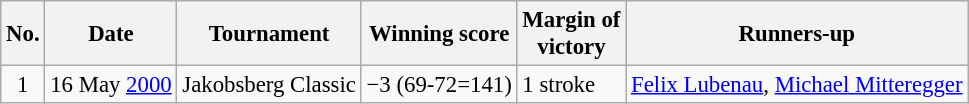<table class="wikitable" style="font-size:95%;">
<tr>
<th>No.</th>
<th>Date</th>
<th>Tournament</th>
<th>Winning score</th>
<th>Margin of<br>victory</th>
<th>Runners-up</th>
</tr>
<tr>
<td align=center>1</td>
<td align=right>16 May <a href='#'>2000</a></td>
<td>Jakobsberg Classic</td>
<td>−3 (69-72=141)</td>
<td>1 stroke</td>
<td> <a href='#'>Felix Lubenau</a>,  <a href='#'>Michael Mitteregger</a></td>
</tr>
</table>
